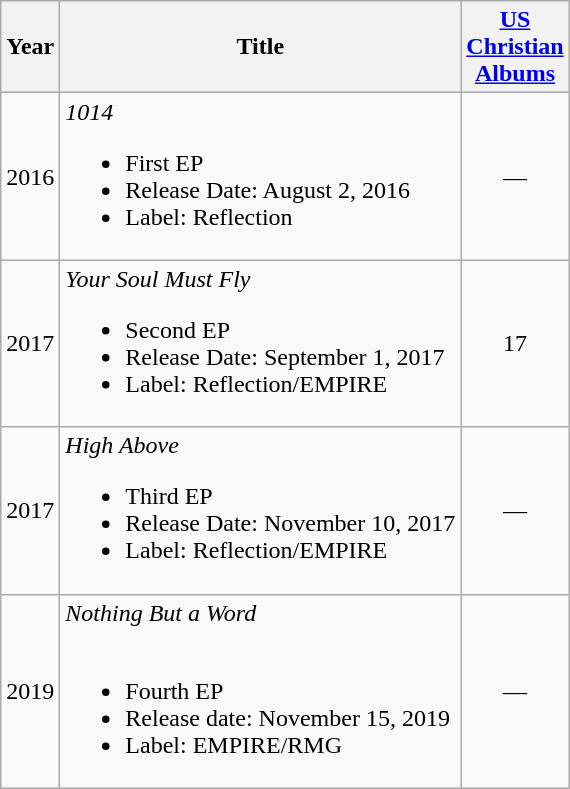<table class="wikitable">
<tr>
<th>Year</th>
<th>Title</th>
<th><a href='#'>US<br>Christian<br>Albums</a><br></th>
</tr>
<tr>
<td>2016</td>
<td><em>1014</em><br><ul><li>First EP</li><li>Release Date: August 2, 2016</li><li>Label: Reflection</li></ul></td>
<td style="text-align:center;">—</td>
</tr>
<tr>
<td>2017</td>
<td><em>Your Soul Must Fly</em><br><ul><li>Second EP</li><li>Release Date: September 1, 2017</li><li>Label: Reflection/EMPIRE</li></ul></td>
<td style="text-align:center;">17</td>
</tr>
<tr>
<td>2017</td>
<td><em>High Above</em><br><ul><li>Third EP</li><li>Release Date: November 10, 2017</li><li>Label: Reflection/EMPIRE</li></ul></td>
<td style="text-align:center;">—</td>
</tr>
<tr>
<td>2019</td>
<td><em>Nothing But a Word</em><br><br><ul><li>Fourth EP</li><li>Release date: November 15, 2019</li><li>Label: EMPIRE/RMG</li></ul></td>
<td style="text-align:center;">—</td>
</tr>
</table>
